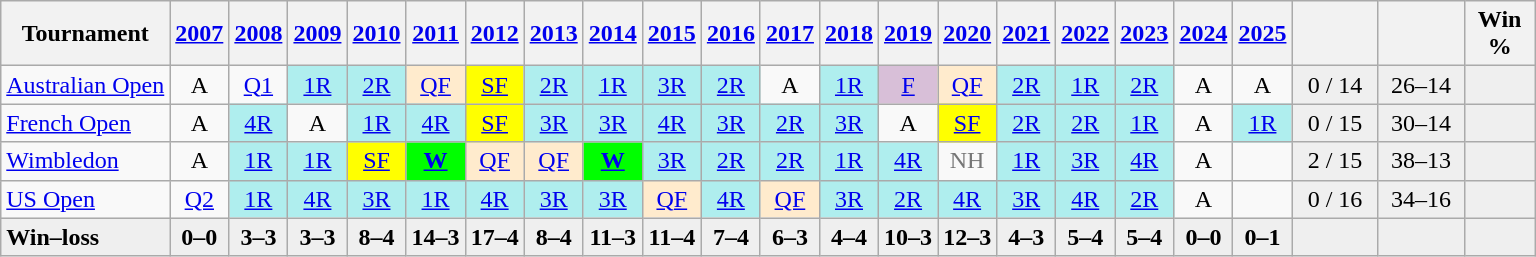<table class=wikitable style="text-align:center">
<tr>
<th>Tournament</th>
<th><a href='#'>2007</a></th>
<th><a href='#'>2008</a></th>
<th><a href='#'>2009</a></th>
<th><a href='#'>2010</a></th>
<th><a href='#'>2011</a></th>
<th><a href='#'>2012</a></th>
<th><a href='#'>2013</a></th>
<th><a href='#'>2014</a></th>
<th><a href='#'>2015</a></th>
<th><a href='#'>2016</a></th>
<th><a href='#'>2017</a></th>
<th><a href='#'>2018</a></th>
<th><a href='#'>2019</a></th>
<th><a href='#'>2020</a></th>
<th><a href='#'>2021</a></th>
<th><a href='#'>2022</a></th>
<th><a href='#'>2023</a></th>
<th><a href='#'>2024</a></th>
<th><a href='#'>2025</a></th>
<th width="50"></th>
<th width=50></th>
<th width=40>Win %</th>
</tr>
<tr>
<td style="text-align:left;"><a href='#'>Australian Open</a></td>
<td>A</td>
<td><a href='#'>Q1</a></td>
<td style="background:#afeeee;"><a href='#'>1R</a></td>
<td style="background:#afeeee;"><a href='#'>2R</a></td>
<td style="background:#ffebcd;"><a href='#'>QF</a></td>
<td style="background:yellow;"><a href='#'>SF</a></td>
<td style="background:#afeeee;"><a href='#'>2R</a></td>
<td style="background:#afeeee;"><a href='#'>1R</a></td>
<td style="background:#afeeee;"><a href='#'>3R</a></td>
<td style="background:#afeeee;"><a href='#'>2R</a></td>
<td>A</td>
<td style="background:#afeeee;"><a href='#'>1R</a></td>
<td style="background:thistle;"><a href='#'>F</a></td>
<td style="background:#ffebcd;"><a href='#'>QF</a></td>
<td style="background:#afeeee;"><a href='#'>2R</a></td>
<td style="background:#afeeee;"><a href='#'>1R</a></td>
<td style="background:#afeeee;"><a href='#'>2R</a></td>
<td>A</td>
<td>A</td>
<td style="background:#efefef;">0 / 14</td>
<td style="background:#efefef;">26–14</td>
<td style="background:#efefef;"></td>
</tr>
<tr>
<td style="text-align:left;"><a href='#'>French Open</a></td>
<td>A</td>
<td style="background:#afeeee;"><a href='#'>4R</a></td>
<td>A</td>
<td style="background:#afeeee;"><a href='#'>1R</a></td>
<td style="background:#afeeee;"><a href='#'>4R</a></td>
<td style="background:yellow;"><a href='#'>SF</a></td>
<td style="background:#afeeee;"><a href='#'>3R</a></td>
<td style="background:#afeeee;"><a href='#'>3R</a></td>
<td style="background:#afeeee;"><a href='#'>4R</a></td>
<td style="background:#afeeee;"><a href='#'>3R</a></td>
<td style="background:#afeeee;"><a href='#'>2R</a></td>
<td style="background:#afeeee;"><a href='#'>3R</a></td>
<td>A</td>
<td style="background:yellow;"><a href='#'>SF</a></td>
<td style="background:#afeeee;"><a href='#'>2R</a></td>
<td style="background:#afeeee;"><a href='#'>2R</a></td>
<td bgcolor=afeeee><a href='#'>1R</a></td>
<td>A</td>
<td bgcolor=afeeee><a href='#'>1R</a></td>
<td style="background:#efefef;">0 / 15</td>
<td style="background:#efefef;">30–14</td>
<td style="background:#efefef;"></td>
</tr>
<tr>
<td style="text-align:left;"><a href='#'>Wimbledon</a></td>
<td>A</td>
<td style="background:#afeeee;"><a href='#'>1R</a></td>
<td style="background:#afeeee;"><a href='#'>1R</a></td>
<td style="background:yellow;"><a href='#'>SF</a></td>
<td style="background:lime;"><a href='#'><strong>W</strong></a></td>
<td style="background:#ffebcd;"><a href='#'>QF</a></td>
<td style="background:#ffebcd;"><a href='#'>QF</a></td>
<td style="background:lime;"><a href='#'><strong>W</strong></a></td>
<td style="background:#afeeee;"><a href='#'>3R</a></td>
<td style="background:#afeeee;"><a href='#'>2R</a></td>
<td style="background:#afeeee;"><a href='#'>2R</a></td>
<td style="background:#afeeee;"><a href='#'>1R</a></td>
<td style="background:#afeeee;"><a href='#'>4R</a></td>
<td style="color:#767676;">NH</td>
<td style="background:#afeeee;"><a href='#'>1R</a></td>
<td style="background:#afeeee;"><a href='#'>3R</a></td>
<td style="background:#afeeee;"><a href='#'>4R</a></td>
<td>A</td>
<td></td>
<td style="background:#efefef;">2 / 15</td>
<td style="background:#efefef;">38–13</td>
<td style="background:#efefef;"></td>
</tr>
<tr>
<td style="text-align:left;"><a href='#'>US Open</a></td>
<td><a href='#'>Q2</a></td>
<td style="background:#afeeee;"><a href='#'>1R</a></td>
<td style="background:#afeeee;"><a href='#'>4R</a></td>
<td style="background:#afeeee;"><a href='#'>3R</a></td>
<td style="background:#afeeee;"><a href='#'>1R</a></td>
<td style="background:#afeeee;"><a href='#'>4R</a></td>
<td style="background:#afeeee;"><a href='#'>3R</a></td>
<td style="background:#afeeee;"><a href='#'>3R</a></td>
<td style="background:#ffebcd;"><a href='#'>QF</a></td>
<td style="background:#afeeee;"><a href='#'>4R</a></td>
<td style="background:#ffebcd;"><a href='#'>QF</a></td>
<td style="background:#afeeee;"><a href='#'>3R</a></td>
<td style="background:#afeeee;"><a href='#'>2R</a></td>
<td style="background:#afeeee;"><a href='#'>4R</a></td>
<td style="background:#afeeee;"><a href='#'>3R</a></td>
<td style="background:#afeeee;"><a href='#'>4R</a></td>
<td style="background:#afeeee;"><a href='#'>2R</a></td>
<td>A</td>
<td></td>
<td style="background:#efefef;">0 / 16</td>
<td style="background:#efefef;">34–16</td>
<td style="background:#efefef;"></td>
</tr>
<tr style="font-weight:bold; background:#efefef;">
<td style=text-align:left>Win–loss</td>
<td>0–0</td>
<td>3–3</td>
<td>3–3</td>
<td>8–4</td>
<td>14–3</td>
<td>17–4</td>
<td>8–4</td>
<td>11–3</td>
<td>11–4</td>
<td>7–4</td>
<td>6–3</td>
<td>4–4</td>
<td>10–3</td>
<td>12–3</td>
<td>4–3</td>
<td>5–4</td>
<td>5–4</td>
<td>0–0</td>
<td>0–1</td>
<td></td>
<td></td>
<td></td>
</tr>
</table>
